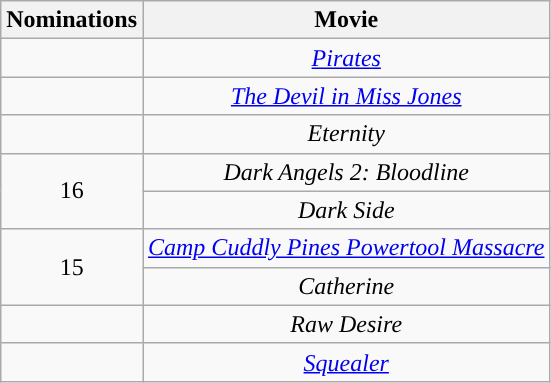<table class="wikitable" style="text-align: center">
<tr>
<th scope="col" width="55">Nominations</th>
<th scope="col" align="center">Movie</th>
</tr>
<tr>
<td></td>
<td><em><a href='#'>Pirates</a></em></td>
</tr>
<tr>
<td></td>
<td><em><a href='#'>The Devil in Miss Jones</a></em></td>
</tr>
<tr>
<td></td>
<td><em>Eternity</em></td>
</tr>
<tr>
<td rowspan=2 style="text-align:center">16</td>
<td><em>Dark Angels 2: Bloodline</em></td>
</tr>
<tr>
<td><em>Dark Side</em></td>
</tr>
<tr>
<td rowspan=2 style="text-align:center">15</td>
<td><em><a href='#'>Camp Cuddly Pines Powertool Massacre</a></em></td>
</tr>
<tr>
<td><em>Catherine</em></td>
</tr>
<tr>
<td></td>
<td><em>Raw Desire</em></td>
</tr>
<tr>
<td></td>
<td><em><a href='#'>Squealer</a></em></td>
</tr>
</table>
